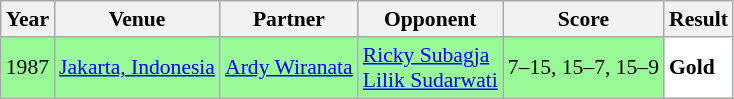<table class="sortable wikitable" style="font-size: 90%;">
<tr>
<th>Year</th>
<th>Venue</th>
<th>Partner</th>
<th>Opponent</th>
<th>Score</th>
<th>Result</th>
</tr>
<tr style="background:#98FB98">
<td align="center">1987</td>
<td align="left"><a href='#'>Jakarta, Indonesia</a></td>
<td align="left"> <a href='#'>Ardy Wiranata</a></td>
<td align="left"> <a href='#'>Ricky Subagja</a> <br>  <a href='#'>Lilik Sudarwati</a></td>
<td align="left">7–15, 15–7, 15–9</td>
<td style="text-align:left; background:white"> <strong>Gold</strong></td>
</tr>
</table>
